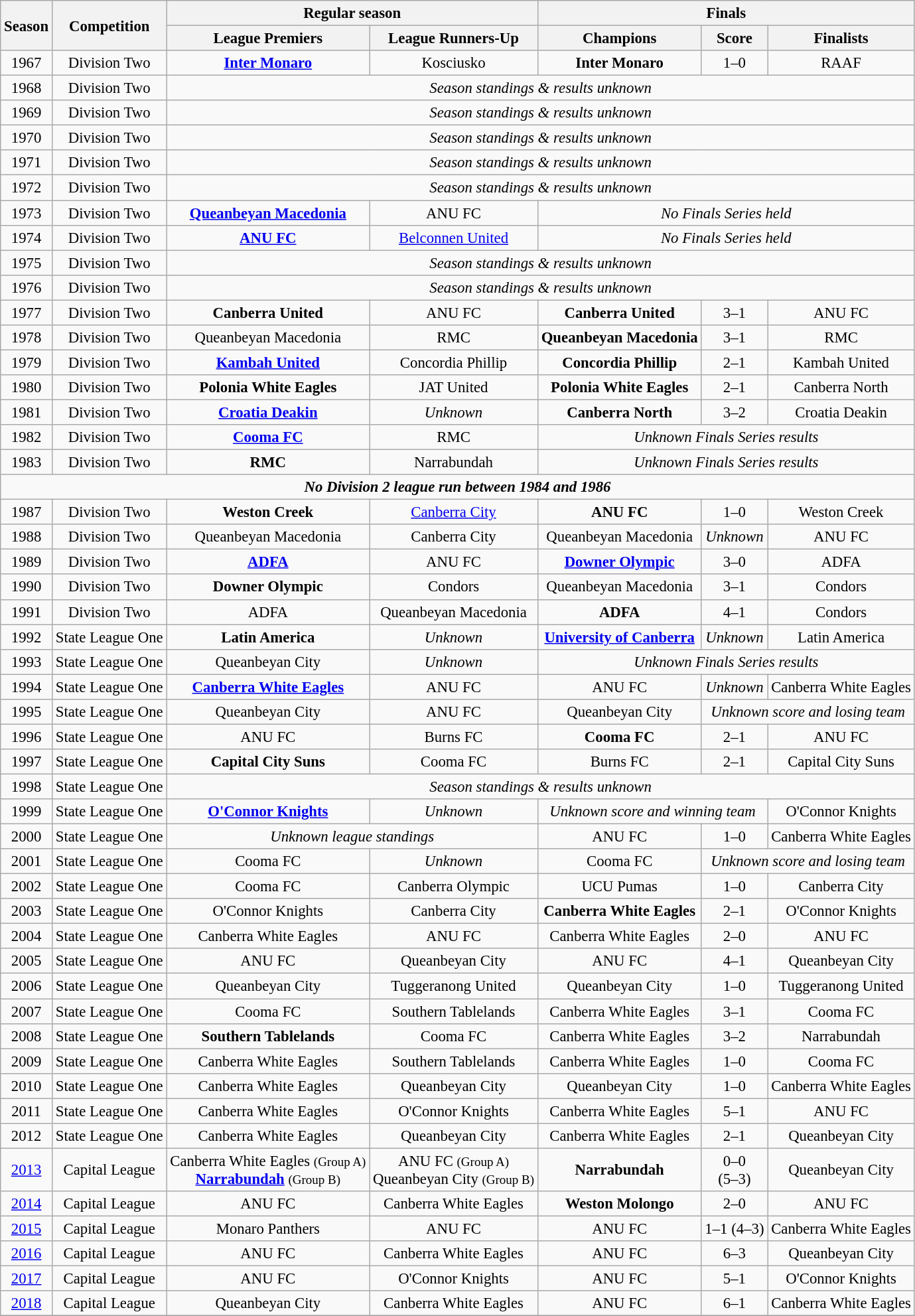<table class="wikitable" style="text-align:center; font-size:95%">
<tr>
<th rowspan=2>Season</th>
<th rowspan=2>Competition</th>
<th colspan=2>Regular season</th>
<th colspan=3>Finals</th>
</tr>
<tr>
<th>League Premiers</th>
<th>League Runners-Up</th>
<th>Champions</th>
<th>Score</th>
<th>Finalists</th>
</tr>
<tr>
<td>1967</td>
<td>Division Two</td>
<td><strong><a href='#'>Inter Monaro</a></strong></td>
<td>Kosciusko</td>
<td><strong>Inter Monaro</strong></td>
<td>1–0</td>
<td>RAAF</td>
</tr>
<tr>
<td>1968</td>
<td>Division Two</td>
<td colspan=5><em>Season standings & results unknown</em></td>
</tr>
<tr>
<td>1969</td>
<td>Division Two</td>
<td colspan=5><em>Season standings & results unknown</em></td>
</tr>
<tr>
<td>1970</td>
<td>Division Two</td>
<td colspan=5><em>Season standings & results unknown</em></td>
</tr>
<tr>
<td>1971</td>
<td>Division Two</td>
<td colspan=5><em>Season standings & results unknown</em></td>
</tr>
<tr>
<td>1972</td>
<td>Division Two</td>
<td colspan=5><em>Season standings & results unknown</em></td>
</tr>
<tr>
<td>1973</td>
<td>Division Two</td>
<td><strong><a href='#'>Queanbeyan Macedonia</a></strong></td>
<td>ANU FC</td>
<td colspan=3><em>No Finals Series held</em></td>
</tr>
<tr>
<td>1974</td>
<td>Division Two</td>
<td><strong><a href='#'>ANU FC</a></strong></td>
<td><a href='#'>Belconnen United</a></td>
<td colspan=3><em>No Finals Series held</em></td>
</tr>
<tr>
<td>1975</td>
<td>Division Two</td>
<td colspan=5><em>Season standings & results unknown</em></td>
</tr>
<tr>
<td>1976</td>
<td>Division Two</td>
<td colspan=5><em>Season standings & results unknown</em></td>
</tr>
<tr>
<td>1977</td>
<td>Division Two</td>
<td><strong>Canberra United</strong></td>
<td>ANU FC</td>
<td><strong>Canberra United</strong></td>
<td>3–1</td>
<td>ANU FC</td>
</tr>
<tr>
<td>1978</td>
<td>Division Two</td>
<td>Queanbeyan Macedonia</td>
<td>RMC</td>
<td><strong>Queanbeyan Macedonia</strong></td>
<td>3–1</td>
<td>RMC</td>
</tr>
<tr>
<td>1979</td>
<td>Division Two</td>
<td><strong><a href='#'>Kambah United</a></strong></td>
<td>Concordia Phillip</td>
<td><strong>Concordia Phillip</strong></td>
<td>2–1</td>
<td>Kambah United</td>
</tr>
<tr>
<td>1980</td>
<td>Division Two</td>
<td><strong>Polonia White Eagles</strong></td>
<td>JAT United</td>
<td><strong>Polonia White Eagles</strong></td>
<td>2–1</td>
<td>Canberra North</td>
</tr>
<tr>
<td>1981</td>
<td>Division Two</td>
<td><strong><a href='#'>Croatia Deakin</a></strong></td>
<td><em>Unknown</em></td>
<td><strong>Canberra North</strong></td>
<td>3–2</td>
<td>Croatia Deakin</td>
</tr>
<tr>
<td>1982</td>
<td>Division Two</td>
<td><strong><a href='#'>Cooma FC</a></strong></td>
<td>RMC</td>
<td colspan=3><em>Unknown Finals Series results</em></td>
</tr>
<tr>
<td>1983</td>
<td>Division Two</td>
<td><strong>RMC</strong></td>
<td>Narrabundah</td>
<td colspan=3><em>Unknown Finals Series results</em></td>
</tr>
<tr>
<td colspan=7><strong><em>No Division 2 league run between 1984 and 1986</em></strong></td>
</tr>
<tr>
<td>1987</td>
<td>Division Two</td>
<td><strong>Weston Creek</strong></td>
<td><a href='#'>Canberra City</a></td>
<td><strong>ANU FC</strong></td>
<td>1–0</td>
<td>Weston Creek</td>
</tr>
<tr>
<td>1988</td>
<td>Division Two</td>
<td>Queanbeyan Macedonia</td>
<td>Canberra City</td>
<td>Queanbeyan Macedonia</td>
<td><em>Unknown</em></td>
<td>ANU FC</td>
</tr>
<tr>
<td>1989</td>
<td>Division Two</td>
<td><strong><a href='#'>ADFA</a></strong></td>
<td>ANU FC</td>
<td><strong><a href='#'>Downer Olympic</a></strong></td>
<td>3–0</td>
<td>ADFA</td>
</tr>
<tr>
<td>1990</td>
<td>Division Two</td>
<td><strong>Downer Olympic</strong></td>
<td>Condors</td>
<td>Queanbeyan Macedonia</td>
<td>3–1</td>
<td>Condors</td>
</tr>
<tr>
<td>1991</td>
<td>Division Two</td>
<td>ADFA</td>
<td>Queanbeyan Macedonia</td>
<td><strong>ADFA</strong></td>
<td>4–1</td>
<td>Condors</td>
</tr>
<tr>
<td>1992</td>
<td>State League One</td>
<td><strong>Latin America</strong></td>
<td><em>Unknown</em></td>
<td><strong><a href='#'>University of Canberra</a></strong></td>
<td><em>Unknown</em></td>
<td>Latin America</td>
</tr>
<tr>
<td>1993</td>
<td>State League One</td>
<td>Queanbeyan City</td>
<td><em>Unknown</em></td>
<td colspan=3><em>Unknown Finals Series results</em></td>
</tr>
<tr>
<td>1994</td>
<td>State League One</td>
<td><strong><a href='#'>Canberra White Eagles</a></strong></td>
<td>ANU FC</td>
<td>ANU FC</td>
<td><em>Unknown</em></td>
<td>Canberra White Eagles</td>
</tr>
<tr>
<td>1995</td>
<td>State League One</td>
<td>Queanbeyan City</td>
<td>ANU FC</td>
<td>Queanbeyan City</td>
<td colspan=2><em>Unknown score and losing team</em></td>
</tr>
<tr>
<td>1996</td>
<td>State League One</td>
<td>ANU FC</td>
<td>Burns FC</td>
<td><strong>Cooma FC</strong></td>
<td>2–1</td>
<td>ANU FC</td>
</tr>
<tr>
<td>1997</td>
<td>State League One</td>
<td><strong>Capital City Suns</strong></td>
<td>Cooma FC</td>
<td>Burns FC</td>
<td>2–1</td>
<td>Capital City Suns</td>
</tr>
<tr>
<td>1998</td>
<td>State League One</td>
<td colspan=5><em>Season standings & results unknown</em></td>
</tr>
<tr>
<td>1999</td>
<td>State League One</td>
<td><strong><a href='#'>O'Connor Knights</a></strong></td>
<td><em>Unknown</em></td>
<td colspan=2><em>Unknown score and winning team</em></td>
<td>O'Connor Knights</td>
</tr>
<tr>
<td>2000</td>
<td>State League One</td>
<td colspan=2><em>Unknown league standings</em></td>
<td>ANU FC</td>
<td>1–0</td>
<td>Canberra White Eagles</td>
</tr>
<tr>
<td>2001</td>
<td>State League One</td>
<td>Cooma FC</td>
<td><em>Unknown</em></td>
<td>Cooma FC</td>
<td colspan=2><em>Unknown score and losing team</em></td>
</tr>
<tr>
<td>2002</td>
<td>State League One</td>
<td>Cooma FC</td>
<td>Canberra Olympic</td>
<td>UCU Pumas</td>
<td>1–0</td>
<td>Canberra City</td>
</tr>
<tr>
<td>2003</td>
<td>State League One</td>
<td>O'Connor Knights</td>
<td>Canberra City</td>
<td><strong>Canberra White Eagles</strong></td>
<td>2–1</td>
<td>O'Connor Knights</td>
</tr>
<tr>
<td>2004</td>
<td>State League One</td>
<td>Canberra White Eagles</td>
<td>ANU FC</td>
<td>Canberra White Eagles</td>
<td>2–0</td>
<td>ANU FC</td>
</tr>
<tr>
<td>2005</td>
<td>State League One</td>
<td>ANU FC</td>
<td>Queanbeyan City</td>
<td>ANU FC</td>
<td>4–1</td>
<td>Queanbeyan City</td>
</tr>
<tr>
<td>2006</td>
<td>State League One</td>
<td>Queanbeyan City</td>
<td>Tuggeranong United</td>
<td>Queanbeyan City</td>
<td>1–0</td>
<td>Tuggeranong United</td>
</tr>
<tr>
<td>2007</td>
<td>State League One</td>
<td>Cooma FC</td>
<td>Southern Tablelands</td>
<td>Canberra White Eagles</td>
<td>3–1</td>
<td>Cooma FC</td>
</tr>
<tr>
<td>2008</td>
<td>State League One</td>
<td><strong>Southern Tablelands</strong></td>
<td>Cooma FC</td>
<td>Canberra White Eagles</td>
<td>3–2</td>
<td>Narrabundah</td>
</tr>
<tr>
<td>2009</td>
<td>State League One</td>
<td>Canberra White Eagles</td>
<td>Southern Tablelands</td>
<td>Canberra White Eagles</td>
<td>1–0</td>
<td>Cooma FC</td>
</tr>
<tr>
<td>2010</td>
<td>State League One</td>
<td>Canberra White Eagles</td>
<td>Queanbeyan City</td>
<td>Queanbeyan City</td>
<td>1–0</td>
<td>Canberra White Eagles</td>
</tr>
<tr>
<td>2011</td>
<td>State League One</td>
<td>Canberra White Eagles</td>
<td>O'Connor Knights</td>
<td>Canberra White Eagles</td>
<td>5–1</td>
<td>ANU FC</td>
</tr>
<tr>
<td>2012</td>
<td>State League One</td>
<td>Canberra White Eagles</td>
<td>Queanbeyan City</td>
<td>Canberra White Eagles</td>
<td>2–1</td>
<td>Queanbeyan City</td>
</tr>
<tr>
<td><a href='#'>2013</a></td>
<td>Capital League</td>
<td>Canberra White Eagles <small>(Group A)</small> <br> <strong><a href='#'>Narrabundah</a></strong> <small>(Group B)</small></td>
<td>ANU FC <small>(Group A)</small> <br> Queanbeyan City <small>(Group B)</small></td>
<td><strong>Narrabundah</strong></td>
<td>0–0 <br> (5–3)</td>
<td>Queanbeyan City</td>
</tr>
<tr>
<td><a href='#'>2014</a></td>
<td>Capital League</td>
<td>ANU FC</td>
<td>Canberra White Eagles</td>
<td><strong>Weston Molongo</strong></td>
<td>2–0</td>
<td>ANU FC</td>
</tr>
<tr>
<td><a href='#'>2015</a></td>
<td>Capital League</td>
<td>Monaro Panthers</td>
<td>ANU FC</td>
<td>ANU FC</td>
<td>1–1 (4–3)</td>
<td>Canberra White Eagles</td>
</tr>
<tr>
<td><a href='#'>2016</a></td>
<td>Capital League</td>
<td>ANU FC</td>
<td>Canberra White Eagles</td>
<td>ANU FC</td>
<td>6–3</td>
<td>Queanbeyan City</td>
</tr>
<tr>
<td><a href='#'>2017</a></td>
<td>Capital League</td>
<td>ANU FC</td>
<td>O'Connor Knights</td>
<td>ANU FC</td>
<td>5–1</td>
<td>O'Connor Knights</td>
</tr>
<tr>
<td><a href='#'>2018</a></td>
<td>Capital League</td>
<td>Queanbeyan City</td>
<td>Canberra White Eagles</td>
<td>ANU FC</td>
<td>6–1</td>
<td>Canberra White Eagles</td>
</tr>
<tr>
</tr>
</table>
